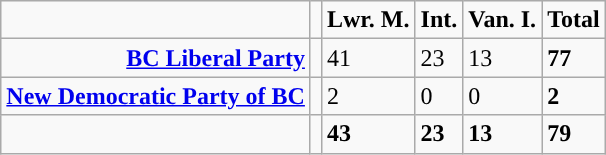<table class="wikitable" style="margin: 1em auto; margin-top:2em">
<tr ---->
<td></td>
<td></td>
<td><strong>Lwr. M.</strong></td>
<td><strong>Int.</strong></td>
<td><strong>Van. I.</strong></td>
<td><strong>Total</strong></td>
</tr>
<tr ---->
<td align="right"><strong><a href='#'>BC Liberal Party</a></strong></td>
<td></td>
<td>41</td>
<td>23</td>
<td>13</td>
<td><strong>77</strong></td>
</tr>
<tr ---->
<td align="right"><strong><a href='#'>New Democratic Party of BC</a></strong></td>
<td></td>
<td>2</td>
<td>0</td>
<td>0</td>
<td><strong>2</strong></td>
</tr>
<tr ---->
<td></td>
<td></td>
<td><strong>43</strong></td>
<td><strong>23</strong></td>
<td><strong>13</strong></td>
<td><strong>79</strong></td>
</tr>
</table>
